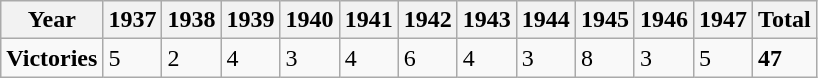<table class="wikitable">
<tr>
<th>Year</th>
<th>1937</th>
<th>1938</th>
<th>1939</th>
<th>1940</th>
<th>1941</th>
<th>1942</th>
<th>1943</th>
<th>1944</th>
<th>1945</th>
<th>1946</th>
<th>1947</th>
<th>Total</th>
</tr>
<tr>
<td><strong>Victories</strong></td>
<td>5</td>
<td>2</td>
<td>4</td>
<td>3</td>
<td>4</td>
<td>6</td>
<td>4</td>
<td>3</td>
<td>8</td>
<td>3</td>
<td>5</td>
<td><strong>47</strong></td>
</tr>
</table>
